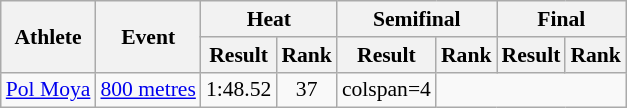<table class="wikitable"  style=font-size:90%>
<tr>
<th rowspan="2">Athlete</th>
<th rowspan="2">Event</th>
<th colspan="2">Heat</th>
<th colspan="2">Semifinal</th>
<th colspan="2">Final</th>
</tr>
<tr>
<th>Result</th>
<th>Rank</th>
<th>Result</th>
<th>Rank</th>
<th>Result</th>
<th>Rank</th>
</tr>
<tr style=text-align:center>
<td style=text-align:left><a href='#'>Pol Moya</a></td>
<td style=text-align:left><a href='#'>800 metres</a></td>
<td>1:48.52</td>
<td>37</td>
<td>colspan=4 </td>
</tr>
</table>
